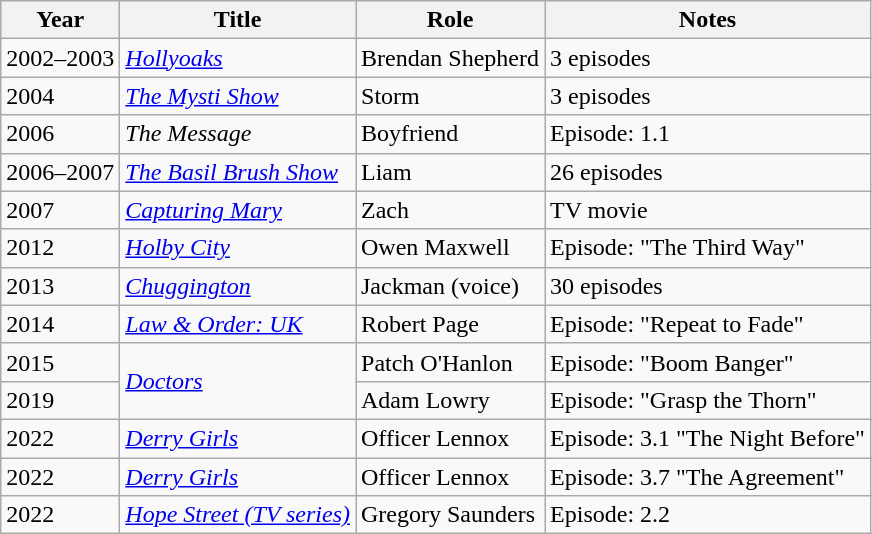<table class="wikitable sortable">
<tr>
<th>Year</th>
<th>Title</th>
<th>Role</th>
<th class=unsortable>Notes</th>
</tr>
<tr>
<td>2002–2003</td>
<td><em><a href='#'>Hollyoaks</a></em></td>
<td>Brendan Shepherd</td>
<td>3 episodes</td>
</tr>
<tr>
<td>2004</td>
<td><em><a href='#'>The Mysti Show</a></em></td>
<td>Storm</td>
<td>3 episodes</td>
</tr>
<tr>
<td>2006</td>
<td><em>The Message</em></td>
<td>Boyfriend</td>
<td>Episode: 1.1</td>
</tr>
<tr>
<td>2006–2007</td>
<td><em><a href='#'>The Basil Brush Show</a></em></td>
<td>Liam</td>
<td>26 episodes</td>
</tr>
<tr>
<td>2007</td>
<td><em><a href='#'>Capturing Mary</a></em></td>
<td>Zach</td>
<td>TV movie</td>
</tr>
<tr>
<td>2012</td>
<td><em><a href='#'>Holby City</a></em></td>
<td>Owen Maxwell</td>
<td>Episode: "The Third Way"</td>
</tr>
<tr>
<td>2013</td>
<td><em><a href='#'>Chuggington</a></em></td>
<td>Jackman (voice)</td>
<td>30 episodes</td>
</tr>
<tr>
<td>2014</td>
<td><em><a href='#'>Law & Order: UK</a></em></td>
<td>Robert Page</td>
<td>Episode: "Repeat to Fade"</td>
</tr>
<tr>
<td>2015</td>
<td rowspan=2><em><a href='#'>Doctors</a></em></td>
<td>Patch O'Hanlon</td>
<td>Episode: "Boom Banger"</td>
</tr>
<tr>
<td>2019</td>
<td>Adam Lowry</td>
<td>Episode: "Grasp the Thorn"</td>
</tr>
<tr>
<td>2022</td>
<td><em> <a href='#'>Derry Girls</a></em></td>
<td>Officer Lennox</td>
<td>Episode: 3.1 "The Night Before"</td>
</tr>
<tr>
<td>2022</td>
<td><em> <a href='#'>Derry Girls</a></em></td>
<td>Officer Lennox</td>
<td>Episode: 3.7 "The Agreement"</td>
</tr>
<tr>
<td>2022</td>
<td><em><a href='#'>Hope Street (TV series)</a></em></td>
<td>Gregory Saunders</td>
<td>Episode: 2.2</td>
</tr>
</table>
